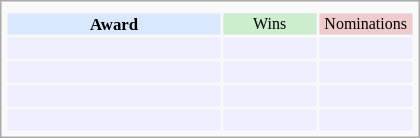<table class="infobox" style="width: 25em; text-align: left; font-size: 70%; vertical-align: middle;">
<tr>
<td colspan="3" style="text-align:center;"></td>
</tr>
<tr bgcolor=#D9E8FF style="text-align:center;">
<th style="vertical-align: middle;">Award</th>
<td style="background:#cceecc; font-size:8pt;" width="60px">Wins</td>
<td style="background:#eecccc; font-size:8pt;" width="60px">Nominations</td>
</tr>
<tr bgcolor=#eeeeff>
<td align="center"><br></td>
<td></td>
<td></td>
</tr>
<tr bgcolor=#eeeeff>
<td align="center"><br></td>
<td></td>
<td></td>
</tr>
<tr bgcolor=#eeeeff>
<td align="center"><br></td>
<td></td>
<td></td>
</tr>
<tr bgcolor=#eeeeff>
<td align="center"><br></td>
<td></td>
<td></td>
</tr>
</table>
